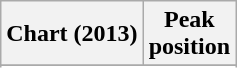<table class="wikitable sortable plainrowheaders" style="text-align:center">
<tr>
<th scope="col">Chart (2013)</th>
<th scope="col">Peak<br> position</th>
</tr>
<tr>
</tr>
<tr>
</tr>
<tr>
</tr>
<tr>
</tr>
<tr>
</tr>
<tr>
</tr>
<tr>
</tr>
<tr>
</tr>
<tr>
</tr>
</table>
